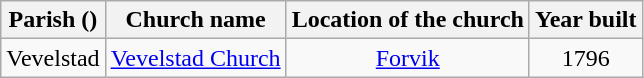<table class="wikitable" style="text-align:center">
<tr>
<th>Parish ()</th>
<th>Church name</th>
<th>Location of the church</th>
<th>Year built</th>
</tr>
<tr>
<td>Vevelstad</td>
<td><a href='#'>Vevelstad Church</a></td>
<td><a href='#'>Forvik</a></td>
<td>1796</td>
</tr>
</table>
